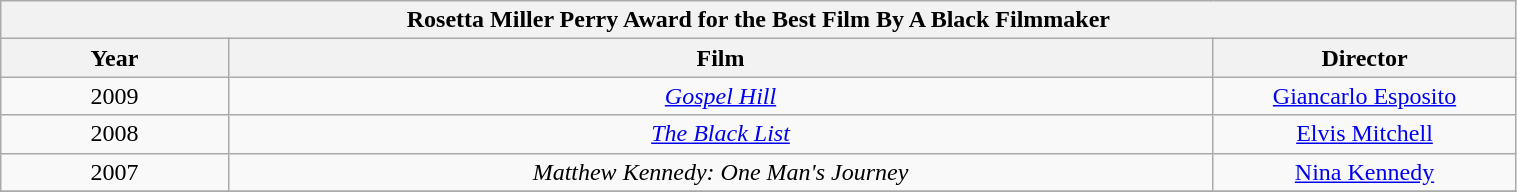<table class="wikitable" width="80%">
<tr>
<th colspan="3" align="center">Rosetta Miller Perry Award for the Best Film By A Black Filmmaker</th>
</tr>
<tr>
<th width="15%">Year</th>
<th width="65%">Film</th>
<th width="20%">Director</th>
</tr>
<tr>
<td align="center">2009</td>
<td align="center"><em><a href='#'>Gospel Hill</a></em></td>
<td align="center"><a href='#'>Giancarlo Esposito</a></td>
</tr>
<tr>
<td align="center">2008</td>
<td align="center"><a href='#'><em>The Black List</em></a></td>
<td align="center"><a href='#'>Elvis Mitchell</a></td>
</tr>
<tr>
<td align="center">2007</td>
<td align="center"><em>Matthew Kennedy: One Man's Journey</em></td>
<td align="center"><a href='#'>Nina Kennedy</a></td>
</tr>
<tr>
</tr>
</table>
